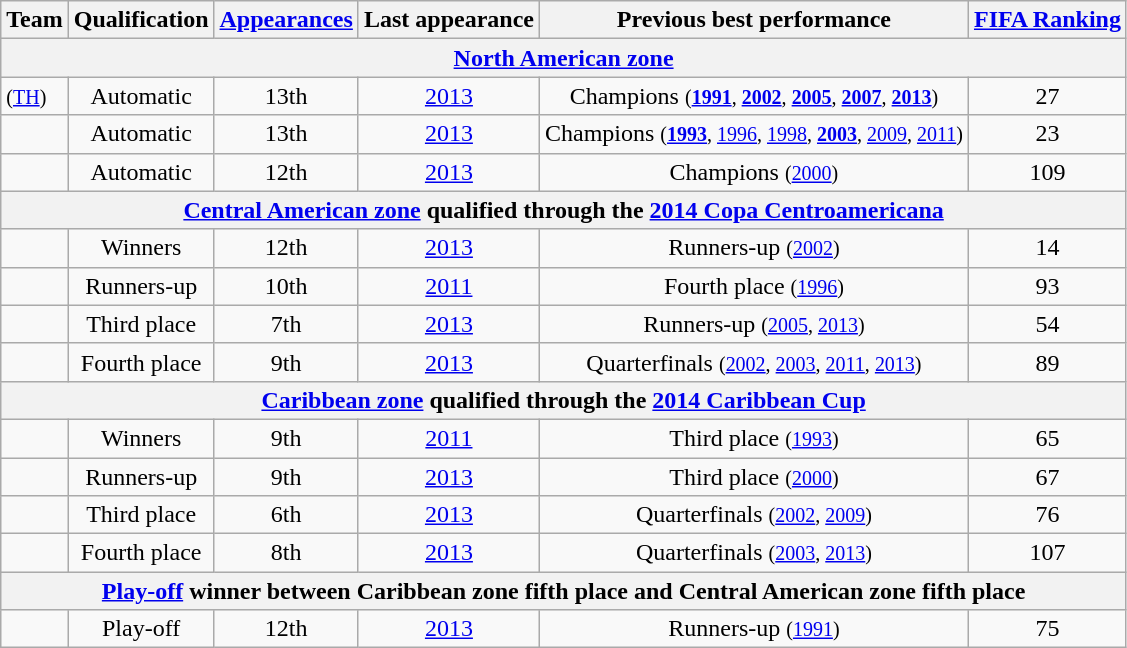<table class="wikitable">
<tr>
<th style=>Team</th>
<th style=>Qualification</th>
<th style=><a href='#'>Appearances</a></th>
<th style=>Last appearance</th>
<th style=>Previous best performance</th>
<th style=><a href='#'>FIFA Ranking</a></th>
</tr>
<tr>
<th colspan=6><a href='#'>North American zone</a></th>
</tr>
<tr>
<td align=left> <small>(<a href='#'>TH</a>)</small></td>
<td align=center>Automatic</td>
<td align=center>13th</td>
<td align=center><a href='#'>2013</a></td>
<td align=center>Champions <small>(<strong><a href='#'>1991</a></strong>, <strong><a href='#'>2002</a></strong>, <strong><a href='#'>2005</a></strong>, <strong><a href='#'>2007</a></strong>, <strong><a href='#'>2013</a></strong>)</small></td>
<td align=center>27</td>
</tr>
<tr>
<td align=left></td>
<td align=center>Automatic</td>
<td align=center>13th</td>
<td align=center><a href='#'>2013</a></td>
<td align=center>Champions <small>(<strong><a href='#'>1993</a></strong>, <a href='#'>1996</a>, <a href='#'>1998</a>, <strong><a href='#'>2003</a></strong>, <a href='#'>2009</a>, <a href='#'>2011</a>)</small></td>
<td align=center>23</td>
</tr>
<tr>
<td align=left></td>
<td align=center>Automatic</td>
<td align=center>12th</td>
<td align=center><a href='#'>2013</a></td>
<td align=center>Champions <small>(<a href='#'>2000</a>)</small></td>
<td align=center>109</td>
</tr>
<tr>
<th colspan=6><a href='#'>Central American zone</a> qualified through the <a href='#'>2014 Copa Centroamericana</a></th>
</tr>
<tr>
<td align=left></td>
<td align=center>Winners</td>
<td align=center>12th</td>
<td align=center><a href='#'>2013</a></td>
<td align=center>Runners-up <small>(<a href='#'>2002</a>)</small></td>
<td align=center>14</td>
</tr>
<tr>
<td align=left></td>
<td align=center>Runners-up</td>
<td align=center>10th</td>
<td align=center><a href='#'>2011</a></td>
<td align=center>Fourth place <small>(<a href='#'>1996</a>)</small></td>
<td align=center>93</td>
</tr>
<tr>
<td align=left></td>
<td align=center>Third place</td>
<td align=center>7th</td>
<td align=center><a href='#'>2013</a></td>
<td align=center>Runners-up <small>(<a href='#'>2005</a>, <a href='#'>2013</a>)</small></td>
<td align=center>54</td>
</tr>
<tr>
<td align=left></td>
<td align=center>Fourth place</td>
<td align=center>9th</td>
<td align=center><a href='#'>2013</a></td>
<td align=center>Quarterfinals <small>(<a href='#'>2002</a>, <a href='#'>2003</a>, <a href='#'>2011</a>, <a href='#'>2013</a>)</small></td>
<td align=center>89</td>
</tr>
<tr>
<th colspan=6><a href='#'>Caribbean zone</a> qualified through the <a href='#'>2014 Caribbean Cup</a></th>
</tr>
<tr>
<td align=left></td>
<td align=center>Winners</td>
<td align=center>9th</td>
<td align=center><a href='#'>2011</a></td>
<td align=center>Third place <small>(<a href='#'>1993</a>)</small></td>
<td align=center>65</td>
</tr>
<tr>
<td align=left></td>
<td align=center>Runners-up</td>
<td align=center>9th</td>
<td align=center><a href='#'>2013</a></td>
<td align=center>Third place <small>(<a href='#'>2000</a>)</small></td>
<td align=center>67</td>
</tr>
<tr>
<td align=left></td>
<td align=center>Third place</td>
<td align=center>6th</td>
<td align=center><a href='#'>2013</a></td>
<td align=center>Quarterfinals <small>(<a href='#'>2002</a>, <a href='#'>2009</a>)</small></td>
<td align=center>76</td>
</tr>
<tr>
<td align=left></td>
<td align=center>Fourth place</td>
<td align=center>8th</td>
<td align=center><a href='#'>2013</a></td>
<td align=center>Quarterfinals <small>(<a href='#'>2003</a>, <a href='#'>2013</a>)</small></td>
<td align=center>107</td>
</tr>
<tr>
<th colspan=6><a href='#'>Play-off</a> winner between Caribbean zone fifth place and Central American zone fifth place</th>
</tr>
<tr>
<td align=left></td>
<td align=center>Play-off</td>
<td align=center>12th</td>
<td align=center><a href='#'>2013</a></td>
<td align=center>Runners-up <small>(<a href='#'>1991</a>)</small></td>
<td align=center>75</td>
</tr>
</table>
